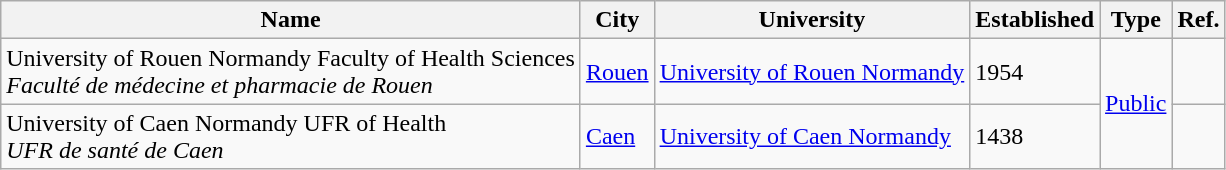<table class="wikitable">
<tr>
<th>Name</th>
<th>City</th>
<th>University</th>
<th>Established</th>
<th>Type</th>
<th>Ref.</th>
</tr>
<tr>
<td>University of Rouen Normandy Faculty of Health Sciences<br><em>Faculté de médecine et pharmacie de Rouen</em></td>
<td><a href='#'>Rouen</a></td>
<td><a href='#'>University of Rouen Normandy</a></td>
<td>1954</td>
<td rowspan="2"><a href='#'>Public</a></td>
<td></td>
</tr>
<tr>
<td>University of Caen Normandy UFR of Health<br><em>UFR de santé de Caen</em></td>
<td><a href='#'>Caen</a></td>
<td><a href='#'>University of Caen Normandy</a></td>
<td>1438</td>
<td></td>
</tr>
</table>
